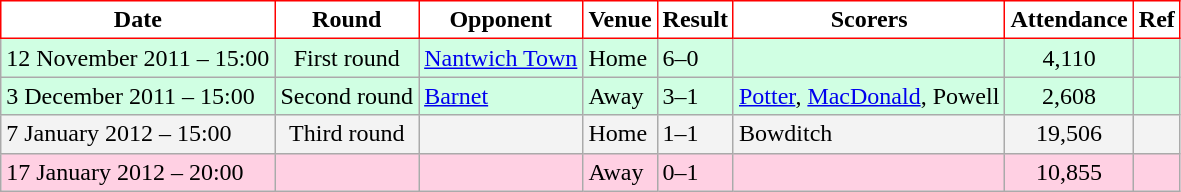<table class="wikitable">
<tr>
<th style="background:#FFFFFF; color:black; border:1px solid red;">Date</th>
<th style="background:#FFFFFF; color:black; border:1px solid red;">Round</th>
<th style="background:#FFFFFF; color:black; border:1px solid red;">Opponent</th>
<th style="background:#FFFFFF; color:black; border:1px solid red;">Venue</th>
<th style="background:#FFFFFF; color:black; border:1px solid red;">Result</th>
<th style="background:#FFFFFF; color:black; border:1px solid red;">Scorers</th>
<th style="background:#FFFFFF; color:black; border:1px solid red;">Attendance</th>
<th style="background:#FFFFFF; color:black; border:1px solid red;">Ref</th>
</tr>
<tr bgcolor = "#d0ffe3">
<td>12 November 2011 – 15:00</td>
<td align="center">First round</td>
<td><a href='#'>Nantwich Town</a></td>
<td>Home</td>
<td>6–0</td>
<td></td>
<td align="center">4,110</td>
<td></td>
</tr>
<tr bgcolor = "#d0ffe3">
<td>3 December 2011 – 15:00</td>
<td align="center">Second round</td>
<td><a href='#'>Barnet</a></td>
<td>Away</td>
<td>3–1</td>
<td><a href='#'>Potter</a>, <a href='#'>MacDonald</a>, Powell</td>
<td align="center">2,608</td>
<td></td>
</tr>
<tr bgcolor = "#f3f3f3">
<td>7 January 2012 – 15:00</td>
<td align="center">Third round</td>
<td></td>
<td>Home</td>
<td>1–1</td>
<td>Bowditch</td>
<td align="center">19,506</td>
<td></td>
</tr>
<tr bgcolor = "#ffd0e3">
<td>17 January 2012 – 20:00</td>
<td align="center"></td>
<td></td>
<td>Away</td>
<td>0–1</td>
<td> </td>
<td align="center">10,855</td>
<td></td>
</tr>
</table>
